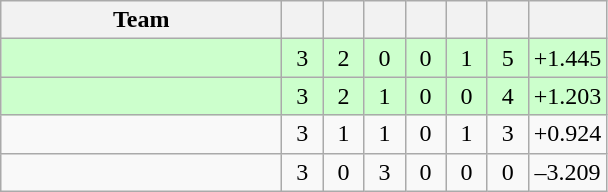<table class="wikitable" style="text-align:center">
<tr>
<th width=180>Team</th>
<th width=20></th>
<th width=20></th>
<th width=20></th>
<th width=20></th>
<th width=20></th>
<th width=20></th>
<th width=45></th>
</tr>
<tr style="background:#cfc">
<td align="left"></td>
<td>3</td>
<td>2</td>
<td>0</td>
<td>0</td>
<td>1</td>
<td>5</td>
<td>+1.445</td>
</tr>
<tr style="background:#cfc">
<td align="left"></td>
<td>3</td>
<td>2</td>
<td>1</td>
<td>0</td>
<td>0</td>
<td>4</td>
<td>+1.203</td>
</tr>
<tr>
<td align="left"></td>
<td>3</td>
<td>1</td>
<td>1</td>
<td>0</td>
<td>1</td>
<td>3</td>
<td>+0.924</td>
</tr>
<tr>
<td align="left"></td>
<td>3</td>
<td>0</td>
<td>3</td>
<td>0</td>
<td>0</td>
<td>0</td>
<td>–3.209</td>
</tr>
</table>
